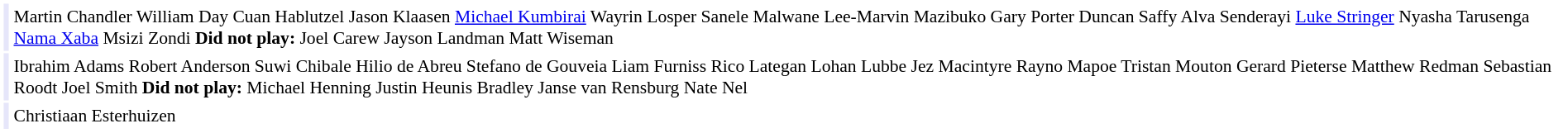<table cellpadding="2" style="border: 1px solid white; font-size:90%;">
<tr>
<td colspan="2" align="right" bgcolor="lavender"></td>
<td align="left">Martin Chandler William Day Cuan Hablutzel Jason Klaasen <a href='#'>Michael Kumbirai</a> Wayrin Losper Sanele Malwane Lee-Marvin Mazibuko Gary Porter Duncan Saffy Alva Senderayi <a href='#'>Luke Stringer</a> Nyasha Tarusenga <a href='#'>Nama Xaba</a> Msizi Zondi <strong>Did not play:</strong> Joel Carew Jayson Landman Matt Wiseman</td>
</tr>
<tr>
<td colspan="2" align="right" bgcolor="lavender"></td>
<td align="left">Ibrahim Adams Robert Anderson Suwi Chibale Hilio de Abreu Stefano de Gouveia Liam Furniss Rico Lategan Lohan Lubbe Jez Macintyre Rayno Mapoe Tristan Mouton Gerard Pieterse Matthew Redman Sebastian Roodt Joel Smith <strong>Did not play:</strong> Michael Henning Justin Heunis Bradley Janse van Rensburg Nate Nel</td>
</tr>
<tr>
<td colspan="2" align="right" bgcolor="lavender"></td>
<td align="left">Christiaan Esterhuizen</td>
</tr>
</table>
